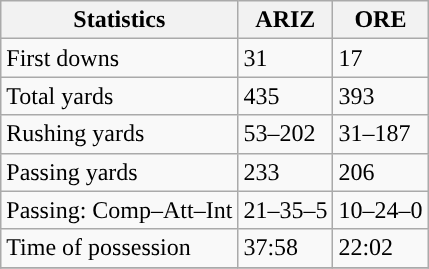<table class="wikitable" style="float: left;">
<tr>
<th>Statistics</th>
<th>ARIZ</th>
<th>ORE</th>
</tr>
<tr>
<td>First downs</td>
<td>31</td>
<td>17</td>
</tr>
<tr>
<td>Total yards</td>
<td>435</td>
<td>393</td>
</tr>
<tr>
<td>Rushing yards</td>
<td>53–202</td>
<td>31–187</td>
</tr>
<tr>
<td>Passing yards</td>
<td>233</td>
<td>206</td>
</tr>
<tr>
<td>Passing: Comp–Att–Int</td>
<td>21–35–5</td>
<td>10–24–0</td>
</tr>
<tr>
<td>Time of possession</td>
<td>37:58</td>
<td>22:02</td>
</tr>
<tr>
</tr>
</table>
